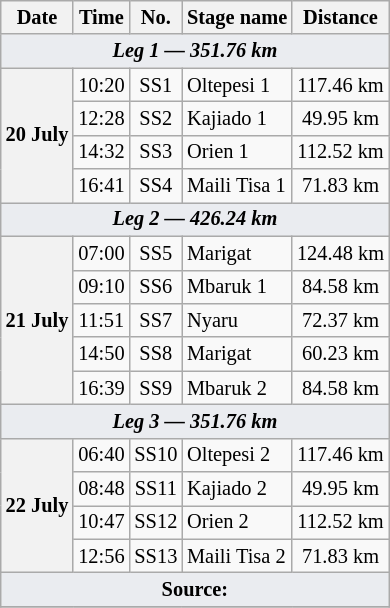<table class="wikitable" style="font-size: 85%;">
<tr>
<th>Date</th>
<th>Time</th>
<th>No.</th>
<th>Stage name</th>
<th>Distance</th>
</tr>
<tr>
<td style="background-color:#EAECF0; text-align:center" colspan="5"><strong><em>Leg 1 — 351.76 km</em></strong></td>
</tr>
<tr>
<th rowspan="4">20 July</th>
<td align="center">10:20</td>
<td align="center">SS1</td>
<td>Oltepesi 1</td>
<td align="center">117.46 km</td>
</tr>
<tr>
<td align="center">12:28</td>
<td align="center">SS2</td>
<td>Kajiado 1</td>
<td align="center">49.95 km</td>
</tr>
<tr>
<td align="center">14:32</td>
<td align="center">SS3</td>
<td>Orien 1</td>
<td align="center">112.52 km</td>
</tr>
<tr>
<td align="center">16:41</td>
<td align="center">SS4</td>
<td>Maili Tisa 1</td>
<td align="center">71.83 km</td>
</tr>
<tr>
<td style="background-color:#EAECF0; text-align:center" colspan="5"><strong><em>Leg 2 — 426.24 km</em></strong></td>
</tr>
<tr>
<th rowspan="5">21 July</th>
<td align="center">07:00</td>
<td align="center">SS5</td>
<td>Marigat</td>
<td align="center">124.48 km</td>
</tr>
<tr>
<td align="center">09:10</td>
<td align="center">SS6</td>
<td>Mbaruk 1</td>
<td align="center">84.58 km</td>
</tr>
<tr>
<td align="center">11:51</td>
<td align="center">SS7</td>
<td>Nyaru</td>
<td align="center">72.37 km</td>
</tr>
<tr>
<td align="center">14:50</td>
<td align="center">SS8</td>
<td>Marigat</td>
<td align="center">60.23 km</td>
</tr>
<tr>
<td align="center">16:39</td>
<td align="center">SS9</td>
<td>Mbaruk 2</td>
<td align="center">84.58 km</td>
</tr>
<tr>
<td style="background-color:#EAECF0; text-align:center" colspan="5"><strong><em>Leg 3 — 351.76 km</em></strong></td>
</tr>
<tr>
<th rowspan="4">22 July</th>
<td align="center">06:40</td>
<td align="center">SS10</td>
<td>Oltepesi 2</td>
<td align="center">117.46 km</td>
</tr>
<tr>
<td align="center">08:48</td>
<td align="center">SS11</td>
<td>Kajiado 2</td>
<td align="center">49.95 km</td>
</tr>
<tr>
<td align="center">10:47</td>
<td align="center">SS12</td>
<td>Orien 2</td>
<td align="center">112.52 km</td>
</tr>
<tr>
<td align="center">12:56</td>
<td align="center">SS13</td>
<td>Maili Tisa 2</td>
<td align="center">71.83 km</td>
</tr>
<tr>
<td style="background-color:#EAECF0; text-align:center" colspan="5"><strong>Source:</strong></td>
</tr>
<tr>
</tr>
</table>
